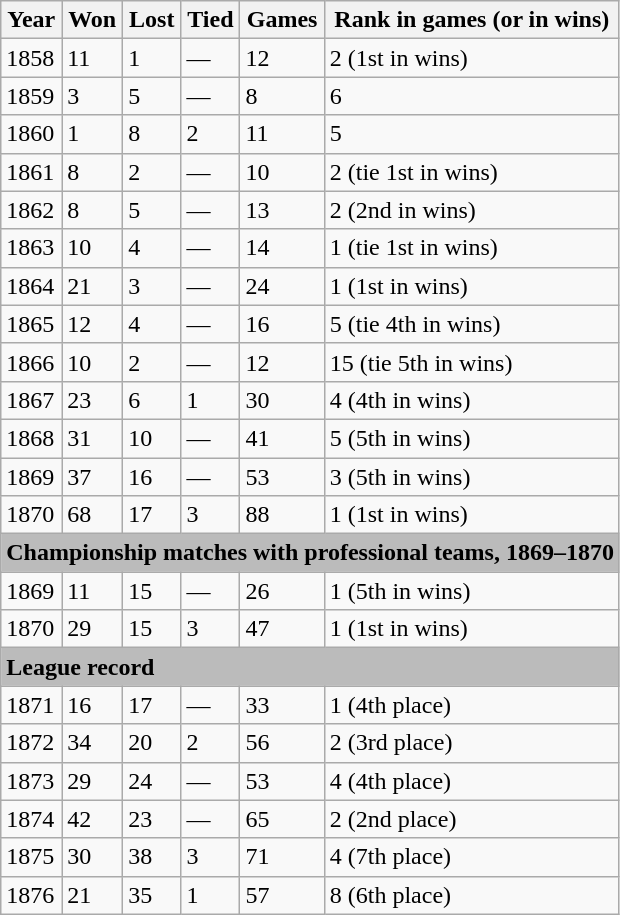<table class="wikitable">
<tr>
<th>Year</th>
<th>Won</th>
<th>Lost</th>
<th>Tied</th>
<th>Games</th>
<th>Rank in games (or in wins)</th>
</tr>
<tr>
<td>1858</td>
<td>11</td>
<td>1</td>
<td>—</td>
<td>12</td>
<td>2 (1st in wins)</td>
</tr>
<tr>
<td>1859</td>
<td>3</td>
<td>5</td>
<td>—</td>
<td>8</td>
<td>6</td>
</tr>
<tr>
<td>1860</td>
<td>1</td>
<td>8</td>
<td>2</td>
<td>11</td>
<td>5</td>
</tr>
<tr>
<td>1861</td>
<td>8</td>
<td>2</td>
<td>—</td>
<td>10</td>
<td>2 (tie 1st in wins)</td>
</tr>
<tr>
<td>1862</td>
<td>8</td>
<td>5</td>
<td>—</td>
<td>13</td>
<td>2 (2nd in wins)</td>
</tr>
<tr>
<td>1863</td>
<td>10</td>
<td>4</td>
<td>—</td>
<td>14</td>
<td>1 (tie 1st in wins)</td>
</tr>
<tr>
<td>1864</td>
<td>21</td>
<td>3</td>
<td>—</td>
<td>24</td>
<td>1 (1st in wins)</td>
</tr>
<tr>
<td>1865</td>
<td>12</td>
<td>4</td>
<td>—</td>
<td>16</td>
<td>5 (tie 4th in wins)</td>
</tr>
<tr>
<td>1866</td>
<td>10</td>
<td>2</td>
<td>—</td>
<td>12</td>
<td>15 (tie 5th in wins)</td>
</tr>
<tr>
<td>1867</td>
<td>23</td>
<td>6</td>
<td>1</td>
<td>30</td>
<td>4 (4th in wins)</td>
</tr>
<tr>
<td>1868</td>
<td>31</td>
<td>10</td>
<td>—</td>
<td>41</td>
<td>5 (5th in wins)</td>
</tr>
<tr>
<td>1869</td>
<td>37</td>
<td>16</td>
<td>—</td>
<td>53</td>
<td>3 (5th in wins)</td>
</tr>
<tr>
<td>1870</td>
<td>68</td>
<td>17</td>
<td>3</td>
<td>88</td>
<td>1 (1st in wins)</td>
</tr>
<tr style="background:#bbb;">
<td colspan=6><strong>Championship matches with professional teams, 1869–1870</strong></td>
</tr>
<tr>
<td>1869</td>
<td>11</td>
<td>15</td>
<td>—</td>
<td>26</td>
<td>1 (5th in wins)</td>
</tr>
<tr>
<td>1870</td>
<td>29</td>
<td>15</td>
<td>3</td>
<td>47</td>
<td>1 (1st in wins)</td>
</tr>
<tr style="background:#bbb;">
<td colspan=6><strong>League record</strong></td>
</tr>
<tr>
<td>1871</td>
<td>16</td>
<td>17</td>
<td>—</td>
<td>33</td>
<td>1 (4th place)</td>
</tr>
<tr>
<td>1872</td>
<td>34</td>
<td>20</td>
<td>2</td>
<td>56</td>
<td>2 (3rd place)</td>
</tr>
<tr>
<td>1873</td>
<td>29</td>
<td>24</td>
<td>—</td>
<td>53</td>
<td>4 (4th place)</td>
</tr>
<tr>
<td>1874</td>
<td>42</td>
<td>23</td>
<td>—</td>
<td>65</td>
<td>2 (2nd place)</td>
</tr>
<tr>
<td>1875</td>
<td>30</td>
<td>38</td>
<td>3</td>
<td>71</td>
<td>4 (7th place)</td>
</tr>
<tr>
<td>1876</td>
<td>21</td>
<td>35</td>
<td>1</td>
<td>57</td>
<td>8 (6th place)</td>
</tr>
</table>
